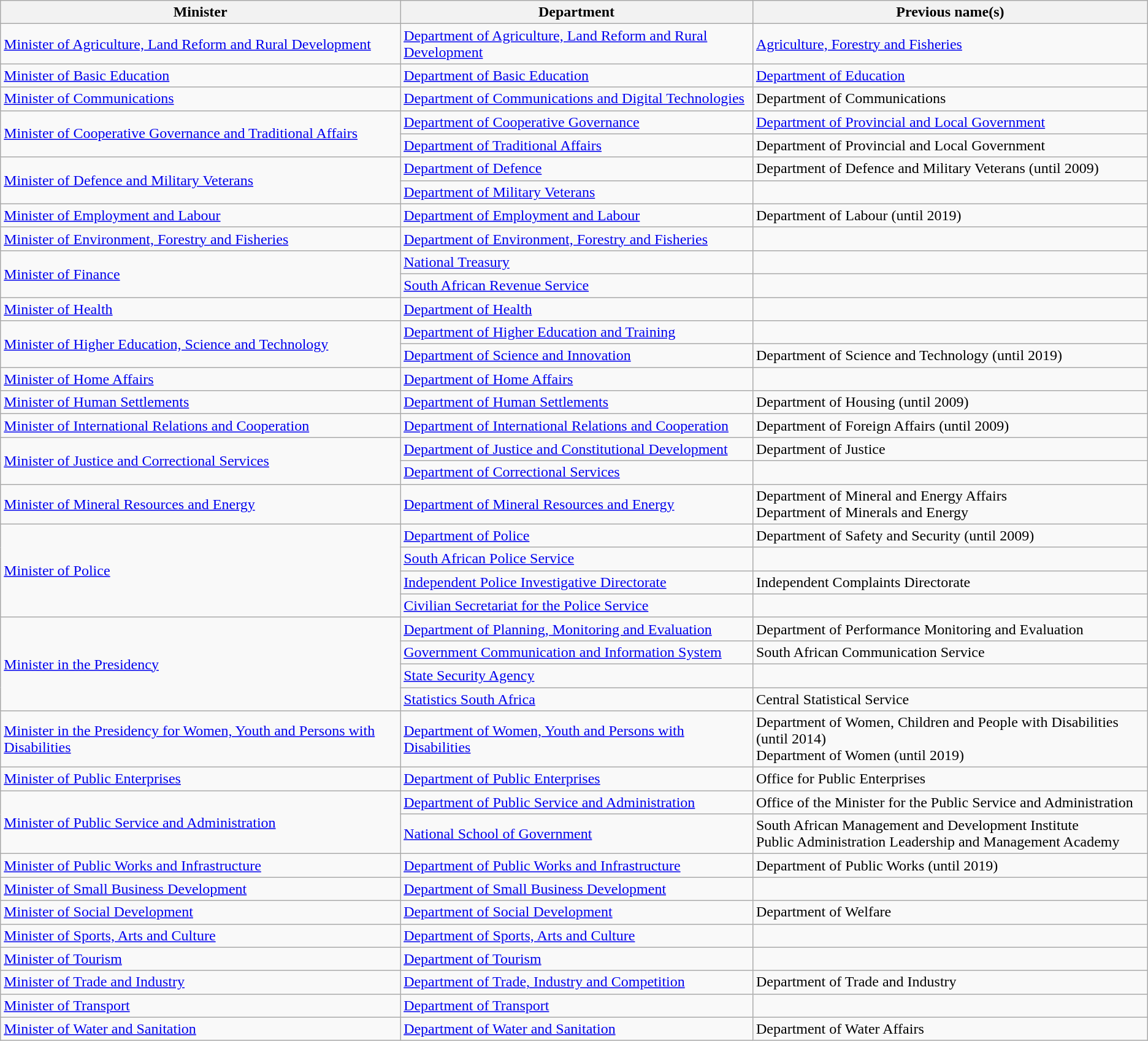<table class="wikitable">
<tr>
<th>Minister</th>
<th>Department</th>
<th>Previous name(s)</th>
</tr>
<tr>
<td><a href='#'>Minister of Agriculture, Land Reform and Rural Development</a></td>
<td><a href='#'>Department of Agriculture, Land Reform and Rural Development</a></td>
<td><a href='#'>Agriculture, Forestry and Fisheries</a></td>
</tr>
<tr>
<td><a href='#'>Minister of Basic Education</a></td>
<td><a href='#'>Department of Basic Education</a></td>
<td><a href='#'>Department of Education</a></td>
</tr>
<tr>
<td><a href='#'>Minister of Communications</a></td>
<td><a href='#'>Department of Communications and Digital Technologies</a></td>
<td>Department of Communications</td>
</tr>
<tr>
<td rowspan=2><a href='#'>Minister of Cooperative Governance and Traditional Affairs</a></td>
<td><a href='#'>Department of Cooperative Governance</a></td>
<td><a href='#'>Department of Provincial and Local Government</a></td>
</tr>
<tr>
<td><a href='#'>Department of Traditional Affairs</a></td>
<td>Department of Provincial and Local Government</td>
</tr>
<tr>
<td rowspan=2><a href='#'>Minister of Defence and Military Veterans</a></td>
<td><a href='#'>Department of Defence</a></td>
<td>Department of Defence and Military Veterans (until 2009)</td>
</tr>
<tr>
<td><a href='#'>Department of Military Veterans</a></td>
<td></td>
</tr>
<tr>
<td><a href='#'>Minister of Employment and Labour</a></td>
<td><a href='#'>Department of Employment and Labour</a></td>
<td>Department of Labour (until 2019)</td>
</tr>
<tr>
<td><a href='#'>Minister of Environment, Forestry and Fisheries</a></td>
<td><a href='#'>Department of Environment, Forestry and Fisheries</a></td>
<td></td>
</tr>
<tr>
<td rowspan=2><a href='#'>Minister of Finance</a></td>
<td><a href='#'>National Treasury</a></td>
<td></td>
</tr>
<tr>
<td><a href='#'>South African Revenue Service</a></td>
<td></td>
</tr>
<tr>
<td><a href='#'>Minister of Health</a></td>
<td><a href='#'>Department of Health</a></td>
<td></td>
</tr>
<tr>
<td rowspan=2><a href='#'>Minister of Higher Education, Science and Technology</a></td>
<td><a href='#'>Department of Higher Education and Training</a></td>
</tr>
<tr>
<td><a href='#'>Department of Science and Innovation</a></td>
<td>Department of Science and Technology (until 2019)</td>
</tr>
<tr>
<td><a href='#'>Minister of Home Affairs</a></td>
<td><a href='#'>Department of Home Affairs</a></td>
<td></td>
</tr>
<tr>
<td><a href='#'>Minister of Human Settlements</a></td>
<td><a href='#'>Department of Human Settlements</a></td>
<td>Department of Housing (until 2009)</td>
</tr>
<tr>
<td><a href='#'>Minister of International Relations and Cooperation</a></td>
<td><a href='#'>Department of International Relations and Cooperation</a></td>
<td>Department of Foreign Affairs (until 2009)</td>
</tr>
<tr>
<td rowspan=2><a href='#'>Minister of Justice and Correctional Services</a></td>
<td><a href='#'>Department of Justice and Constitutional Development</a></td>
<td>Department of Justice</td>
</tr>
<tr>
<td><a href='#'>Department of Correctional Services</a></td>
</tr>
<tr>
<td><a href='#'>Minister of Mineral Resources and Energy</a></td>
<td><a href='#'>Department of Mineral Resources and Energy</a></td>
<td>Department of Mineral and Energy Affairs<br>Department of Minerals and Energy</td>
</tr>
<tr>
<td rowspan="4"><a href='#'>Minister of Police</a></td>
<td><a href='#'>Department of Police</a></td>
<td>Department of Safety and Security (until 2009)</td>
</tr>
<tr>
<td><a href='#'>South African Police Service</a></td>
<td></td>
</tr>
<tr>
<td><a href='#'>Independent Police Investigative Directorate</a></td>
<td>Independent Complaints Directorate</td>
</tr>
<tr>
<td><a href='#'>Civilian Secretariat for the Police Service</a></td>
<td></td>
</tr>
<tr>
<td rowspan="4"><a href='#'>Minister in the Presidency</a></td>
<td><a href='#'>Department of Planning, Monitoring and Evaluation</a></td>
<td>Department of Performance Monitoring and Evaluation</td>
</tr>
<tr>
<td><a href='#'>Government Communication and Information System</a></td>
<td>South African Communication Service</td>
</tr>
<tr>
<td><a href='#'>State Security Agency</a></td>
<td></td>
</tr>
<tr>
<td><a href='#'>Statistics South Africa</a></td>
<td>Central Statistical Service</td>
</tr>
<tr>
<td><a href='#'>Minister in the Presidency for Women, Youth and Persons with Disabilities</a></td>
<td><a href='#'>Department of Women, Youth and Persons with Disabilities</a></td>
<td>Department of Women, Children and People with Disabilities (until 2014)<br>Department of Women (until 2019)</td>
</tr>
<tr>
<td><a href='#'>Minister of Public Enterprises</a></td>
<td><a href='#'>Department of Public Enterprises</a></td>
<td>Office for Public Enterprises</td>
</tr>
<tr>
<td rowspan=2><a href='#'>Minister of Public Service and Administration</a></td>
<td><a href='#'>Department of Public Service and Administration</a></td>
<td>Office of the Minister for the Public Service and Administration</td>
</tr>
<tr>
<td><a href='#'>National School of Government</a></td>
<td>South African Management and Development Institute<br>Public Administration Leadership and Management Academy</td>
</tr>
<tr>
<td><a href='#'>Minister of Public Works and Infrastructure</a></td>
<td><a href='#'>Department of Public Works and Infrastructure</a></td>
<td>Department of Public Works (until 2019)</td>
</tr>
<tr>
<td><a href='#'>Minister of Small Business Development</a></td>
<td><a href='#'>Department of Small Business Development</a></td>
<td></td>
</tr>
<tr>
<td><a href='#'>Minister of Social Development</a></td>
<td><a href='#'>Department of Social Development</a></td>
<td>Department of Welfare</td>
</tr>
<tr>
<td><a href='#'>Minister of Sports, Arts and Culture</a></td>
<td><a href='#'>Department of Sports, Arts and Culture</a></td>
</tr>
<tr>
<td><a href='#'>Minister of Tourism</a></td>
<td><a href='#'>Department of Tourism</a></td>
<td></td>
</tr>
<tr>
<td><a href='#'>Minister of Trade and Industry</a></td>
<td><a href='#'>Department of Trade, Industry and Competition</a></td>
<td>Department of Trade and Industry</td>
</tr>
<tr>
<td><a href='#'>Minister of Transport</a></td>
<td><a href='#'>Department of Transport</a></td>
<td></td>
</tr>
<tr>
<td><a href='#'>Minister of Water and Sanitation</a></td>
<td><a href='#'>Department of Water and Sanitation</a></td>
<td>Department of Water Affairs</td>
</tr>
</table>
